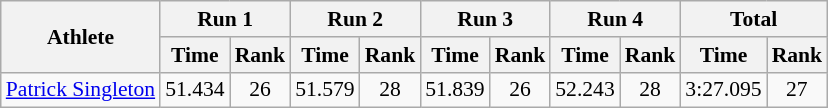<table class="wikitable" border="1" style="font-size:90%">
<tr>
<th rowspan="2">Athlete</th>
<th colspan="2">Run 1</th>
<th colspan="2">Run 2</th>
<th colspan="2">Run 3</th>
<th colspan="2">Run 4</th>
<th colspan="2">Total</th>
</tr>
<tr>
<th>Time</th>
<th>Rank</th>
<th>Time</th>
<th>Rank</th>
<th>Time</th>
<th>Rank</th>
<th>Time</th>
<th>Rank</th>
<th>Time</th>
<th>Rank</th>
</tr>
<tr>
<td><a href='#'>Patrick Singleton</a></td>
<td align="center">51.434</td>
<td align="center">26</td>
<td align="center">51.579</td>
<td align="center">28</td>
<td align="center">51.839</td>
<td align="center">26</td>
<td align="center">52.243</td>
<td align="center">28</td>
<td align="center">3:27.095</td>
<td align="center">27</td>
</tr>
</table>
